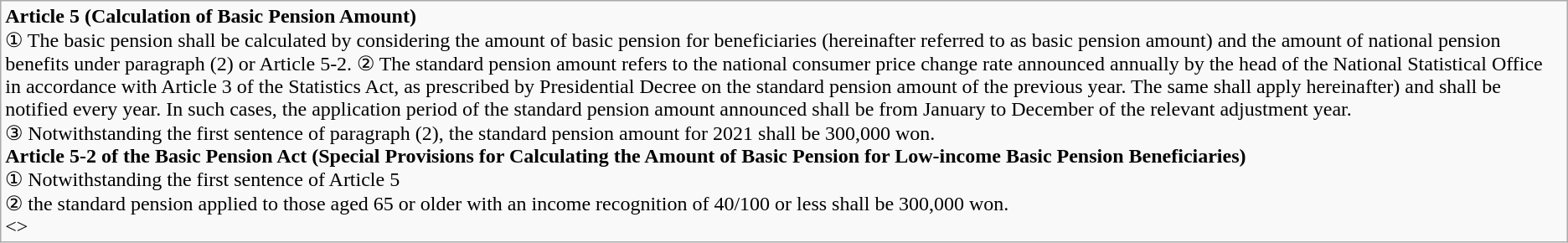<table class="wikitable">
<tr>
<td><strong>Article 5 (Calculation of Basic Pension Amount)</strong><br>① The basic pension shall be calculated by considering the amount of basic pension for beneficiaries (hereinafter referred to as basic pension amount) and the amount of national pension benefits under paragraph (2) or Article 5-2.<Revised January 15, 2019>
② The standard pension amount refers to the national consumer price change rate announced annually by the head of the National Statistical Office in accordance with Article 3 of the Statistics Act, as prescribed by Presidential Decree on the standard pension amount of the previous year. The same shall apply hereinafter) and shall be notified every year. In such cases, the application period of the standard pension amount announced shall be from January to December of the relevant adjustment year.<Revised January 15, 2019, January 21, 2020><br>③ Notwithstanding the first sentence of paragraph (2), the standard pension amount for 2021 shall be 300,000 won.<New 2018 March 27, 2020 January 21, 2020><br><strong>Article 5-2 of the Basic Pension Act (Special Provisions for Calculating the Amount of Basic Pension for Low-income Basic Pension Beneficiaries)</strong><br>① Notwithstanding the first sentence of Article 5<br>② the standard pension applied to those aged 65 or older with an income recognition of 40/100 or less shall be 300,000 won.<Revised January 21, 2020><br><<Act No. 16868 (2020.1.21) This article is valid until December 31, 2020>></td>
</tr>
</table>
